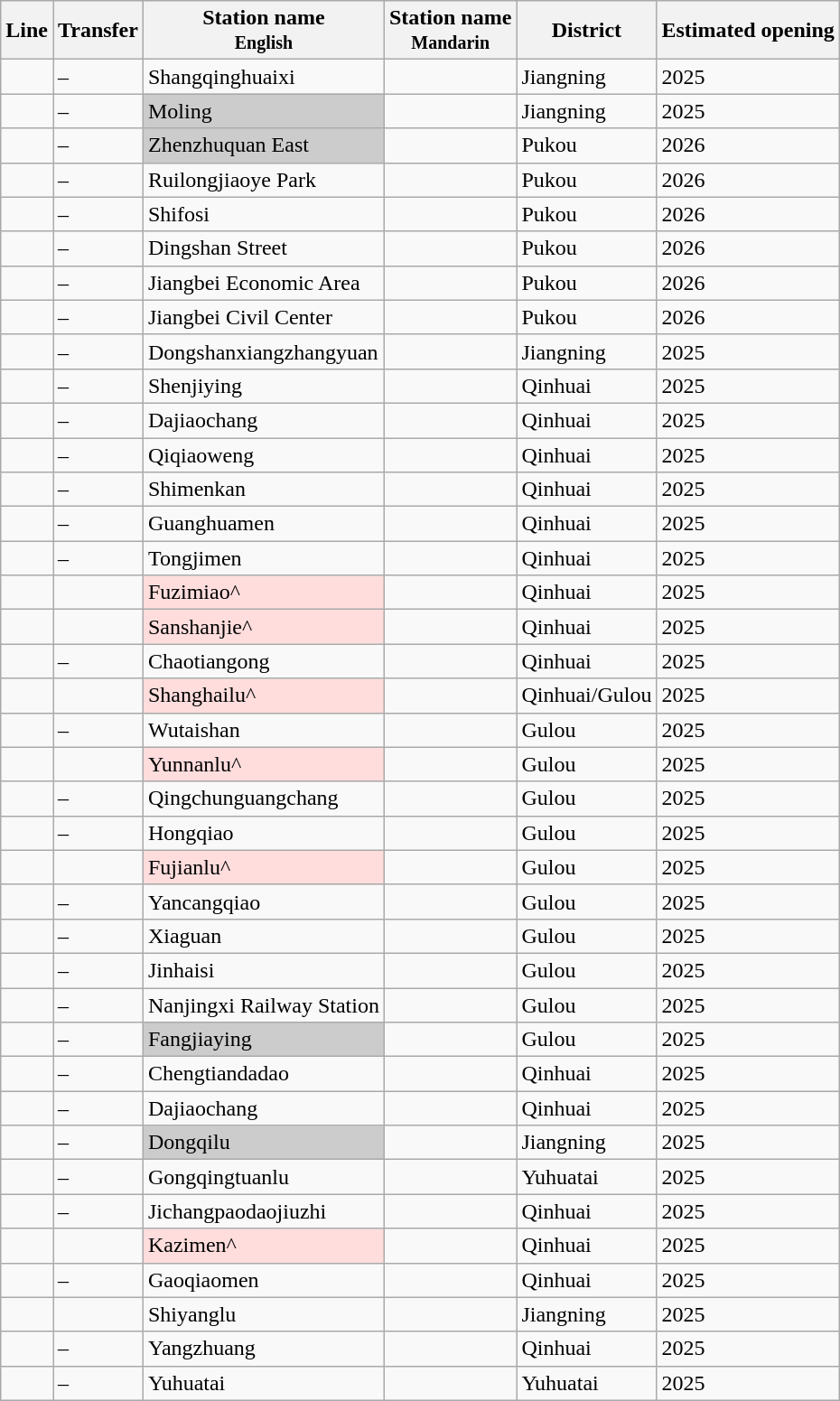<table class="wikitable sortable">
<tr>
<th scope="col" data-sort-type="number">Line</th>
<th scope="col">Transfer</th>
<th scope="col">Station name<br><small>English</small></th>
<th scope="col">Station name<br><small>Mandarin</small></th>
<th scope="col">District</th>
<th scope="col">Estimated opening</th>
</tr>
<tr>
<td></td>
<td>–</td>
<td>Shangqinghuaixi</td>
<td></td>
<td>Jiangning</td>
<td>2025</td>
</tr>
<tr>
<td></td>
<td>–</td>
<td style="background-color:#CCCCCC">Moling</td>
<td></td>
<td>Jiangning</td>
<td>2025</td>
</tr>
<tr>
<td></td>
<td>–</td>
<td style="background-color:#CCCCCC">Zhenzhuquan East</td>
<td></td>
<td>Pukou</td>
<td>2026</td>
</tr>
<tr>
<td></td>
<td>–</td>
<td>Ruilongjiaoye Park</td>
<td></td>
<td>Pukou</td>
<td>2026</td>
</tr>
<tr>
<td></td>
<td>–</td>
<td>Shifosi</td>
<td></td>
<td>Pukou</td>
<td>2026</td>
</tr>
<tr>
<td></td>
<td>–</td>
<td>Dingshan Street</td>
<td></td>
<td>Pukou</td>
<td>2026</td>
</tr>
<tr>
<td></td>
<td>–</td>
<td>Jiangbei Economic Area</td>
<td></td>
<td>Pukou</td>
<td>2026</td>
</tr>
<tr>
<td></td>
<td>–</td>
<td>Jiangbei Civil Center</td>
<td></td>
<td>Pukou</td>
<td>2026</td>
</tr>
<tr>
<td></td>
<td>–</td>
<td>Dongshanxiangzhangyuan</td>
<td></td>
<td>Jiangning</td>
<td>2025</td>
</tr>
<tr>
<td></td>
<td>–</td>
<td>Shenjiying</td>
<td></td>
<td>Qinhuai</td>
<td>2025</td>
</tr>
<tr>
<td></td>
<td>–</td>
<td>Dajiaochang</td>
<td></td>
<td>Qinhuai</td>
<td>2025</td>
</tr>
<tr>
<td></td>
<td>–</td>
<td>Qiqiaoweng</td>
<td></td>
<td>Qinhuai</td>
<td>2025</td>
</tr>
<tr>
<td></td>
<td>–</td>
<td>Shimenkan</td>
<td></td>
<td>Qinhuai</td>
<td>2025</td>
</tr>
<tr>
<td></td>
<td>–</td>
<td>Guanghuamen</td>
<td></td>
<td>Qinhuai</td>
<td>2025</td>
</tr>
<tr>
<td></td>
<td>–</td>
<td>Tongjimen</td>
<td></td>
<td>Qinhuai</td>
<td>2025</td>
</tr>
<tr>
<td></td>
<td></td>
<td style="background-color:#FFDDDD">Fuzimiao^</td>
<td></td>
<td>Qinhuai</td>
<td>2025</td>
</tr>
<tr>
<td></td>
<td></td>
<td style="background-color:#FFDDDD">Sanshanjie^</td>
<td></td>
<td>Qinhuai</td>
<td>2025</td>
</tr>
<tr>
<td></td>
<td>–</td>
<td>Chaotiangong</td>
<td></td>
<td>Qinhuai</td>
<td>2025</td>
</tr>
<tr>
<td></td>
<td></td>
<td style="background-color:#FFDDDD">Shanghailu^</td>
<td></td>
<td>Qinhuai/Gulou</td>
<td>2025</td>
</tr>
<tr>
<td></td>
<td>–</td>
<td>Wutaishan</td>
<td></td>
<td>Gulou</td>
<td>2025</td>
</tr>
<tr>
<td></td>
<td></td>
<td style="background-color:#FFDDDD">Yunnanlu^</td>
<td></td>
<td>Gulou</td>
<td>2025</td>
</tr>
<tr>
<td></td>
<td>–</td>
<td>Qingchunguangchang</td>
<td></td>
<td>Gulou</td>
<td>2025</td>
</tr>
<tr>
<td></td>
<td>–</td>
<td>Hongqiao</td>
<td></td>
<td>Gulou</td>
<td>2025</td>
</tr>
<tr>
<td></td>
<td></td>
<td style="background-color:#FFDDDD">Fujianlu^</td>
<td></td>
<td>Gulou</td>
<td>2025</td>
</tr>
<tr>
<td></td>
<td>–</td>
<td>Yancangqiao</td>
<td></td>
<td>Gulou</td>
<td>2025</td>
</tr>
<tr>
<td></td>
<td>–</td>
<td>Xiaguan</td>
<td></td>
<td>Gulou</td>
<td>2025</td>
</tr>
<tr>
<td></td>
<td>–</td>
<td>Jinhaisi</td>
<td></td>
<td>Gulou</td>
<td>2025</td>
</tr>
<tr>
<td></td>
<td>–</td>
<td>Nanjingxi Railway Station</td>
<td></td>
<td>Gulou</td>
<td>2025</td>
</tr>
<tr>
<td></td>
<td>–</td>
<td style="background-color:#CCCCCC">Fangjiaying</td>
<td></td>
<td>Gulou</td>
<td>2025</td>
</tr>
<tr>
<td></td>
<td>–</td>
<td>Chengtiandadao</td>
<td></td>
<td>Qinhuai</td>
<td>2025</td>
</tr>
<tr>
<td></td>
<td>–</td>
<td>Dajiaochang</td>
<td></td>
<td>Qinhuai</td>
<td>2025</td>
</tr>
<tr>
<td></td>
<td>–</td>
<td !scope="row" style="background-color:#CCCCCC">Dongqilu</td>
<td></td>
<td>Jiangning</td>
<td>2025</td>
</tr>
<tr>
<td></td>
<td>–</td>
<td>Gongqingtuanlu</td>
<td></td>
<td>Yuhuatai</td>
<td>2025</td>
</tr>
<tr>
<td></td>
<td>–</td>
<td>Jichangpaodaojiuzhi</td>
<td></td>
<td>Qinhuai</td>
<td>2025</td>
</tr>
<tr>
<td></td>
<td></td>
<td !scope="row" style="background-color:#FFDDDD">Kazimen^</td>
<td></td>
<td>Qinhuai</td>
<td>2025</td>
</tr>
<tr>
<td></td>
<td>–</td>
<td>Gaoqiaomen</td>
<td></td>
<td>Qinhuai</td>
<td>2025</td>
</tr>
<tr>
<td></td>
<td></td>
<td>Shiyanglu</td>
<td></td>
<td>Jiangning</td>
<td>2025</td>
</tr>
<tr>
<td></td>
<td>–</td>
<td>Yangzhuang</td>
<td></td>
<td>Qinhuai</td>
<td>2025</td>
</tr>
<tr>
<td></td>
<td>–</td>
<td>Yuhuatai</td>
<td></td>
<td>Yuhuatai</td>
<td>2025</td>
</tr>
</table>
